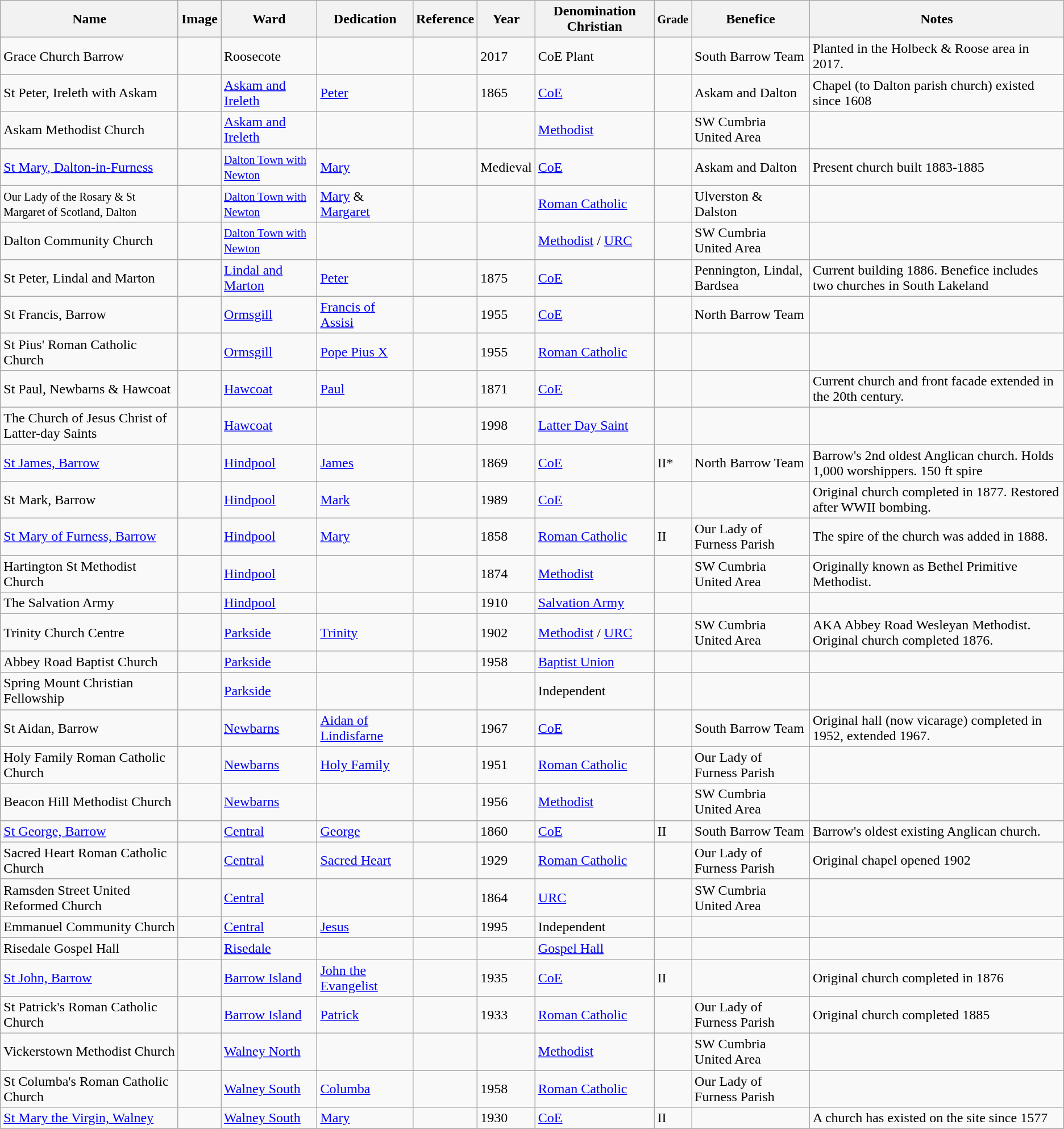<table class="wikitable sortable">
<tr>
<th>Name</th>
<th>Image</th>
<th>Ward</th>
<th>Dedication</th>
<th>Reference</th>
<th>Year</th>
<th>Denomination Christian</th>
<th><small>Grade</small></th>
<th>Benefice</th>
<th>Notes</th>
</tr>
<tr>
<td>Grace Church Barrow</td>
<td></td>
<td>Roosecote</td>
<td></td>
<td></td>
<td>2017</td>
<td>CoE Plant</td>
<td></td>
<td>South Barrow Team</td>
<td>Planted in the Holbeck & Roose area in 2017.</td>
</tr>
<tr>
<td>St Peter, Ireleth with Askam</td>
<td></td>
<td><a href='#'>Askam and Ireleth</a></td>
<td><a href='#'>Peter</a></td>
<td></td>
<td>1865</td>
<td><a href='#'>CoE</a></td>
<td></td>
<td>Askam and Dalton</td>
<td>Chapel (to Dalton parish church) existed since 1608</td>
</tr>
<tr>
<td>Askam Methodist Church</td>
<td></td>
<td><a href='#'>Askam and Ireleth</a></td>
<td></td>
<td></td>
<td></td>
<td><a href='#'>Methodist</a></td>
<td></td>
<td>SW Cumbria United Area</td>
<td></td>
</tr>
<tr>
<td><a href='#'>St Mary, Dalton-in-Furness</a></td>
<td></td>
<td><a href='#'><small>Dalton Town with Newton</small></a></td>
<td><a href='#'>Mary</a></td>
<td></td>
<td>Medieval</td>
<td><a href='#'>CoE</a></td>
<td></td>
<td>Askam and Dalton</td>
<td>Present church built 1883-1885</td>
</tr>
<tr>
<td><small>Our Lady of the Rosary & St Margaret of Scotland, Dalton</small></td>
<td></td>
<td><a href='#'><small>Dalton Town with Newton</small></a></td>
<td><a href='#'>Mary</a> & <a href='#'>Margaret</a></td>
<td></td>
<td></td>
<td><a href='#'>Roman Catholic</a></td>
<td></td>
<td>Ulverston & Dalston</td>
<td></td>
</tr>
<tr>
<td>Dalton Community Church</td>
<td></td>
<td><a href='#'><small>Dalton Town with Newton</small></a></td>
<td></td>
<td></td>
<td></td>
<td><a href='#'>Methodist</a> / <a href='#'>URC</a></td>
<td></td>
<td>SW Cumbria United Area</td>
<td></td>
</tr>
<tr>
<td>St Peter, Lindal and Marton</td>
<td></td>
<td><a href='#'>Lindal and Marton</a></td>
<td><a href='#'>Peter</a></td>
<td></td>
<td>1875</td>
<td><a href='#'>CoE</a></td>
<td></td>
<td>Pennington, Lindal, Bardsea</td>
<td>Current building 1886. Benefice includes two churches in South Lakeland</td>
</tr>
<tr>
<td>St Francis, Barrow</td>
<td></td>
<td><a href='#'>Ormsgill</a></td>
<td><a href='#'>Francis of Assisi</a></td>
<td></td>
<td>1955</td>
<td><a href='#'>CoE</a></td>
<td></td>
<td>North Barrow Team</td>
<td></td>
</tr>
<tr>
<td>St Pius' Roman Catholic Church</td>
<td></td>
<td><a href='#'>Ormsgill</a></td>
<td><a href='#'>Pope Pius X</a></td>
<td></td>
<td>1955</td>
<td><a href='#'>Roman Catholic</a></td>
<td></td>
<td></td>
<td></td>
</tr>
<tr>
<td>St Paul, Newbarns & Hawcoat</td>
<td></td>
<td><a href='#'>Hawcoat</a></td>
<td><a href='#'>Paul</a></td>
<td></td>
<td>1871</td>
<td><a href='#'>CoE</a></td>
<td></td>
<td></td>
<td>Current church and front facade extended in the 20th century.</td>
</tr>
<tr>
<td>The Church of Jesus Christ of Latter-day Saints</td>
<td></td>
<td><a href='#'>Hawcoat</a></td>
<td></td>
<td></td>
<td>1998</td>
<td><a href='#'>Latter Day Saint</a></td>
<td></td>
<td></td>
</tr>
<tr>
<td><a href='#'>St James, Barrow</a></td>
<td></td>
<td><a href='#'>Hindpool</a></td>
<td><a href='#'>James</a></td>
<td></td>
<td>1869</td>
<td><a href='#'>CoE</a></td>
<td>II*</td>
<td>North Barrow Team</td>
<td>Barrow's 2nd oldest Anglican church. Holds 1,000 worshippers. 150 ft spire</td>
</tr>
<tr>
<td>St Mark, Barrow</td>
<td></td>
<td><a href='#'>Hindpool</a></td>
<td><a href='#'>Mark</a></td>
<td></td>
<td>1989</td>
<td><a href='#'>CoE</a></td>
<td></td>
<td></td>
<td>Original church completed in 1877. Restored after WWII bombing.</td>
</tr>
<tr>
<td><a href='#'>St Mary of Furness, Barrow</a></td>
<td></td>
<td><a href='#'>Hindpool</a></td>
<td><a href='#'>Mary</a></td>
<td></td>
<td>1858</td>
<td><a href='#'>Roman Catholic</a></td>
<td>II</td>
<td>Our Lady of Furness Parish</td>
<td>The spire of the church was added in 1888.</td>
</tr>
<tr>
<td>Hartington St Methodist Church</td>
<td></td>
<td><a href='#'>Hindpool</a></td>
<td></td>
<td></td>
<td>1874</td>
<td><a href='#'>Methodist</a></td>
<td></td>
<td>SW Cumbria United Area</td>
<td>Originally known as Bethel Primitive Methodist.</td>
</tr>
<tr>
<td>The Salvation Army</td>
<td></td>
<td><a href='#'>Hindpool</a></td>
<td></td>
<td></td>
<td>1910</td>
<td><a href='#'>Salvation Army</a></td>
<td></td>
<td></td>
<td></td>
</tr>
<tr>
<td>Trinity Church Centre</td>
<td></td>
<td><a href='#'>Parkside</a></td>
<td><a href='#'>Trinity</a></td>
<td></td>
<td>1902</td>
<td><a href='#'>Methodist</a> / <a href='#'>URC</a></td>
<td></td>
<td>SW Cumbria United Area</td>
<td>AKA Abbey Road Wesleyan Methodist. Original church completed 1876.</td>
</tr>
<tr>
<td>Abbey Road Baptist Church</td>
<td></td>
<td><a href='#'>Parkside</a></td>
<td></td>
<td></td>
<td>1958</td>
<td><a href='#'>Baptist Union</a></td>
<td></td>
<td></td>
<td></td>
</tr>
<tr>
<td>Spring Mount Christian Fellowship</td>
<td></td>
<td><a href='#'>Parkside</a></td>
<td></td>
<td></td>
<td></td>
<td>Independent</td>
<td></td>
<td></td>
<td></td>
</tr>
<tr>
<td>St Aidan, Barrow</td>
<td></td>
<td><a href='#'>Newbarns</a></td>
<td><a href='#'>Aidan of Lindisfarne</a></td>
<td></td>
<td>1967</td>
<td><a href='#'>CoE</a></td>
<td></td>
<td>South Barrow Team</td>
<td>Original hall (now vicarage) completed in 1952, extended 1967.</td>
</tr>
<tr>
<td>Holy Family Roman Catholic Church</td>
<td></td>
<td><a href='#'>Newbarns</a></td>
<td><a href='#'>Holy Family</a></td>
<td></td>
<td>1951</td>
<td><a href='#'>Roman Catholic</a></td>
<td></td>
<td>Our Lady of Furness Parish</td>
<td></td>
</tr>
<tr>
<td>Beacon Hill Methodist Church</td>
<td></td>
<td><a href='#'>Newbarns</a></td>
<td></td>
<td></td>
<td>1956</td>
<td><a href='#'>Methodist</a></td>
<td></td>
<td>SW Cumbria United Area</td>
<td></td>
</tr>
<tr>
<td><a href='#'>St George, Barrow</a></td>
<td></td>
<td><a href='#'>Central</a></td>
<td><a href='#'>George</a></td>
<td></td>
<td>1860</td>
<td><a href='#'>CoE</a></td>
<td>II</td>
<td>South Barrow Team</td>
<td>Barrow's oldest existing Anglican church.</td>
</tr>
<tr>
<td>Sacred Heart Roman Catholic Church</td>
<td></td>
<td><a href='#'>Central</a></td>
<td><a href='#'>Sacred Heart</a></td>
<td></td>
<td>1929</td>
<td><a href='#'>Roman Catholic</a></td>
<td></td>
<td>Our Lady of Furness Parish</td>
<td>Original chapel opened 1902</td>
</tr>
<tr>
<td>Ramsden Street United Reformed Church</td>
<td></td>
<td><a href='#'>Central</a></td>
<td></td>
<td></td>
<td>1864</td>
<td><a href='#'>URC</a></td>
<td></td>
<td>SW Cumbria United Area</td>
<td></td>
</tr>
<tr>
<td>Emmanuel Community Church</td>
<td></td>
<td><a href='#'>Central</a></td>
<td><a href='#'>Jesus</a></td>
<td></td>
<td>1995</td>
<td>Independent</td>
<td></td>
<td></td>
<td></td>
</tr>
<tr>
<td>Risedale Gospel Hall</td>
<td></td>
<td><a href='#'>Risedale</a></td>
<td></td>
<td></td>
<td></td>
<td><a href='#'>Gospel Hall</a></td>
<td></td>
<td></td>
<td></td>
</tr>
<tr>
<td><a href='#'>St John, Barrow</a></td>
<td></td>
<td><a href='#'>Barrow Island</a></td>
<td><a href='#'>John the Evangelist</a></td>
<td></td>
<td>1935</td>
<td><a href='#'>CoE</a></td>
<td>II</td>
<td></td>
<td>Original church completed in 1876</td>
</tr>
<tr>
<td>St Patrick's Roman Catholic Church</td>
<td></td>
<td><a href='#'>Barrow Island</a></td>
<td><a href='#'>Patrick</a></td>
<td></td>
<td>1933</td>
<td><a href='#'>Roman Catholic</a></td>
<td></td>
<td>Our Lady of Furness Parish</td>
<td>Original church completed 1885</td>
</tr>
<tr>
<td>Vickerstown Methodist Church</td>
<td></td>
<td><a href='#'>Walney North</a></td>
<td></td>
<td></td>
<td></td>
<td><a href='#'>Methodist</a></td>
<td></td>
<td>SW Cumbria United Area</td>
<td></td>
</tr>
<tr>
<td>St Columba's Roman Catholic Church</td>
<td></td>
<td><a href='#'>Walney South</a></td>
<td><a href='#'>Columba</a></td>
<td></td>
<td>1958</td>
<td><a href='#'>Roman Catholic</a></td>
<td></td>
<td>Our Lady of Furness Parish</td>
<td></td>
</tr>
<tr>
<td><a href='#'>St Mary the Virgin, Walney</a></td>
<td></td>
<td><a href='#'>Walney South</a></td>
<td><a href='#'>Mary</a></td>
<td></td>
<td>1930</td>
<td><a href='#'>CoE</a></td>
<td>II</td>
<td></td>
<td>A church has existed on the site since 1577</td>
</tr>
</table>
